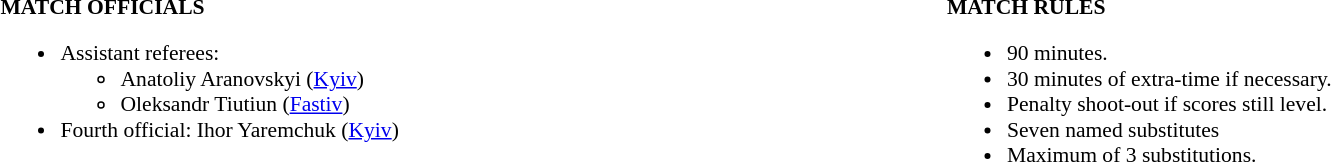<table style="width:100%; font-size:90%;">
<tr>
<td style="width:50%; vertical-align:top;"><br><strong>MATCH OFFICIALS</strong><ul><li>Assistant referees:<ul><li>Anatoliy Aranovskyi (<a href='#'>Kyiv</a>)</li><li>Oleksandr Tiutiun (<a href='#'>Fastiv</a>)</li></ul></li><li>Fourth official: Ihor Yaremchuk (<a href='#'>Kyiv</a>)</li></ul></td>
<td style="width:50%; vertical-align:top;"><br><strong>MATCH RULES</strong><ul><li>90 minutes.</li><li>30 minutes of extra-time if necessary.</li><li>Penalty shoot-out if scores still level.</li><li>Seven named substitutes</li><li>Maximum of 3 substitutions.</li></ul></td>
</tr>
</table>
